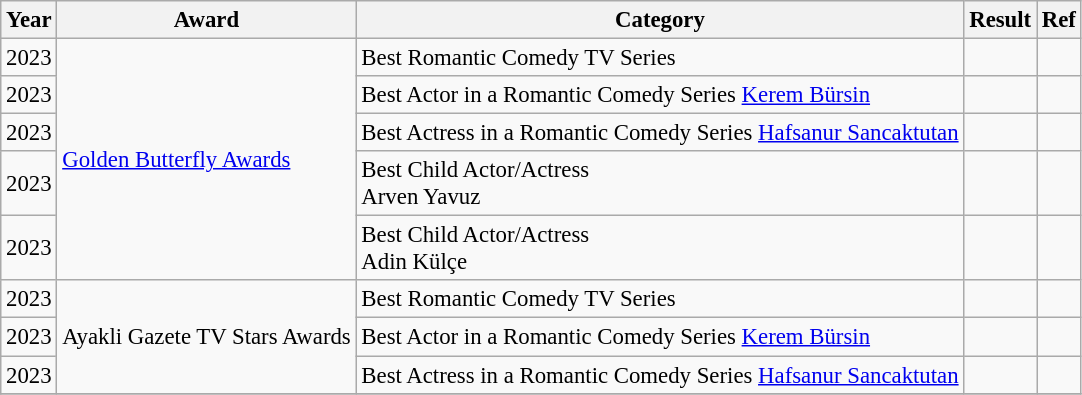<table class="wikitable" style="font-size: 95%;">
<tr>
<th>Year</th>
<th>Award</th>
<th>Category</th>
<th>Result</th>
<th>Ref</th>
</tr>
<tr>
<td>2023</td>
<td rowspan="5"><a href='#'>Golden Butterfly Awards</a></td>
<td>Best Romantic Comedy TV Series</td>
<td></td>
<td></td>
</tr>
<tr>
<td>2023</td>
<td>Best Actor in a Romantic Comedy Series <a href='#'>Kerem Bürsin</a></td>
<td></td>
<td></td>
</tr>
<tr>
<td>2023</td>
<td>Best Actress in a Romantic Comedy Series <a href='#'>Hafsanur Sancaktutan</a></td>
<td></td>
<td></td>
</tr>
<tr>
<td>2023</td>
<td>Best Child Actor/Actress<br>Arven Yavuz</td>
<td></td>
<td></td>
</tr>
<tr>
<td>2023</td>
<td>Best Child Actor/Actress<br>Adin Külçe</td>
<td></td>
<td></td>
</tr>
<tr>
<td>2023</td>
<td rowspan="3">Ayakli Gazete TV Stars Awards</td>
<td>Best Romantic Comedy TV Series</td>
<td></td>
<td></td>
</tr>
<tr>
<td>2023</td>
<td>Best Actor in a Romantic Comedy Series <a href='#'>Kerem Bürsin</a></td>
<td></td>
<td></td>
</tr>
<tr>
<td>2023</td>
<td>Best Actress in a Romantic Comedy Series <a href='#'>Hafsanur Sancaktutan</a></td>
<td></td>
<td></td>
</tr>
<tr>
</tr>
</table>
